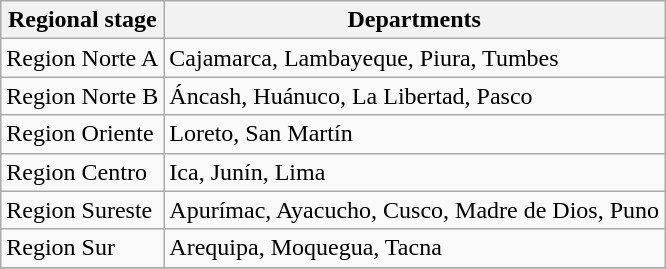<table class="wikitable">
<tr>
<th>Regional stage</th>
<th>Departments</th>
</tr>
<tr>
<td>Region Norte A</td>
<td>Cajamarca, Lambayeque, Piura, Tumbes</td>
</tr>
<tr>
<td>Region Norte B</td>
<td>Áncash, Huánuco, La Libertad, Pasco</td>
</tr>
<tr>
<td>Region Oriente</td>
<td>Loreto, San Martín</td>
</tr>
<tr>
<td>Region Centro</td>
<td>Ica, Junín, Lima</td>
</tr>
<tr>
<td>Region Sureste</td>
<td>Apurímac, Ayacucho, Cusco, Madre de Dios, Puno</td>
</tr>
<tr>
<td>Region Sur</td>
<td>Arequipa, Moquegua, Tacna</td>
</tr>
<tr>
</tr>
</table>
